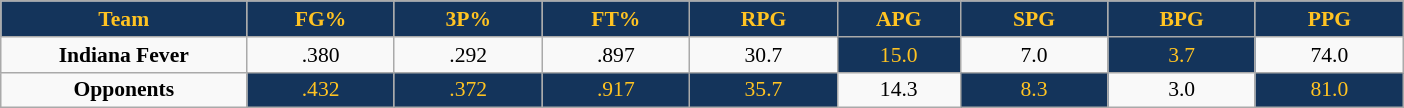<table class="wikitable sortable" style="text-align:center;font-size:90%">
<tr>
<th style="background:#14345B;color:#ffc322;" width="10%">Team</th>
<th style="background:#14345B;color:#ffc322;" width="6%">FG%</th>
<th style="background:#14345B;color:#ffc322;" width="6%">3P%</th>
<th style="background:#14345B;color:#ffc322;" width="6%">FT%</th>
<th style="background:#14345B;color:#ffc322;" width="6%">RPG</th>
<th style="background:#14345B;color:#ffc322;" width="5%">APG</th>
<th style="background:#14345B;color:#ffc322;" width="6%">SPG</th>
<th style="background:#14345B;color:#ffc322;" width="6%">BPG</th>
<th style="background:#14345B;color:#ffc322;" width="6%">PPG</th>
</tr>
<tr>
<td><strong>Indiana Fever</strong></td>
<td>.380</td>
<td>.292</td>
<td>.897</td>
<td>30.7</td>
<td style="background:#14345B;color:#ffc322;">15.0</td>
<td>7.0</td>
<td style="background:#14345B;color:#ffc322;">3.7</td>
<td>74.0</td>
</tr>
<tr>
<td><strong>Opponents</strong></td>
<td style="background:#14345B;color:#ffc322;">.432</td>
<td style="background:#14345B;color:#ffc322;">.372</td>
<td style="background:#14345B;color:#ffc322;">.917</td>
<td style="background:#14345B;color:#ffc322;">35.7</td>
<td>14.3</td>
<td style="background:#14345B;color:#ffc322;">8.3</td>
<td>3.0</td>
<td style="background:#14345B;color:#ffc322;">81.0</td>
</tr>
</table>
